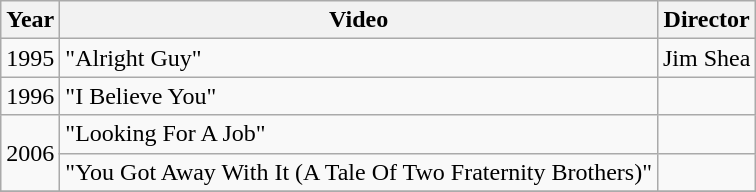<table class="wikitable">
<tr>
<th>Year</th>
<th>Video</th>
<th>Director</th>
</tr>
<tr>
<td>1995</td>
<td>"Alright Guy"</td>
<td>Jim Shea</td>
</tr>
<tr>
<td>1996</td>
<td>"I Believe You"</td>
<td></td>
</tr>
<tr>
<td rowspan="2">2006</td>
<td>"Looking For A Job"</td>
<td></td>
</tr>
<tr>
<td>"You Got Away With It (A Tale Of Two Fraternity Brothers)"</td>
<td></td>
</tr>
<tr>
</tr>
</table>
